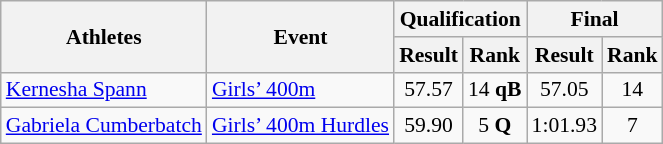<table class="wikitable" border="1" style="font-size:90%">
<tr>
<th rowspan=2>Athletes</th>
<th rowspan=2>Event</th>
<th colspan=2>Qualification</th>
<th colspan=2>Final</th>
</tr>
<tr>
<th>Result</th>
<th>Rank</th>
<th>Result</th>
<th>Rank</th>
</tr>
<tr>
<td><a href='#'>Kernesha Spann</a></td>
<td><a href='#'>Girls’ 400m</a></td>
<td align=center>57.57</td>
<td align=center>14 <strong>qB</strong></td>
<td align=center>57.05</td>
<td align=center>14</td>
</tr>
<tr>
<td><a href='#'>Gabriela Cumberbatch</a></td>
<td><a href='#'>Girls’ 400m Hurdles</a></td>
<td align=center>59.90</td>
<td align=center>5 <strong>Q</strong></td>
<td align=center>1:01.93</td>
<td align=center>7</td>
</tr>
</table>
